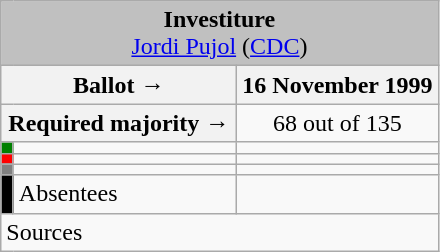<table class="wikitable" style="text-align:center;">
<tr>
<td colspan="3" align="center" bgcolor="#C0C0C0"><strong>Investiture</strong><br><a href='#'>Jordi Pujol</a> (<a href='#'>CDC</a>)</td>
</tr>
<tr>
<th colspan="2" width="150px">Ballot →</th>
<th>16 November 1999</th>
</tr>
<tr>
<th colspan="2">Required majority →</th>
<td>68 out of 135 </td>
</tr>
<tr>
<th width="1px" style="background:green;"></th>
<td align="left"></td>
<td></td>
</tr>
<tr>
<th style="color:inherit;background:red;"></th>
<td align="left"></td>
<td></td>
</tr>
<tr>
<th style="color:inherit;background:gray;"></th>
<td align="left"></td>
<td></td>
</tr>
<tr>
<th style="color:inherit;background:black;"></th>
<td align="left"><span>Absentees</span></td>
<td></td>
</tr>
<tr>
<td align="left" colspan="3">Sources</td>
</tr>
</table>
